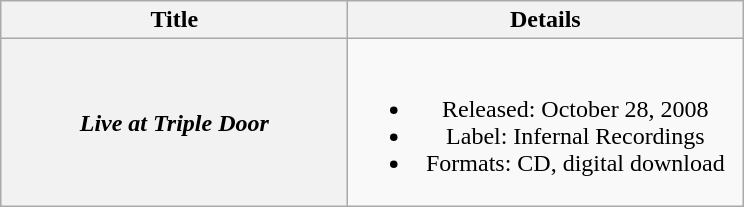<table class="wikitable plainrowheaders" style="text-align:center;">
<tr>
<th scope="col" style="width:14em;">Title</th>
<th scope="col" style="width:16em;">Details</th>
</tr>
<tr>
<th scope="row"><em>Live at Triple Door</em></th>
<td><br><ul><li>Released: October 28, 2008</li><li>Label: Infernal Recordings</li><li>Formats: CD, digital download</li></ul></td>
</tr>
</table>
